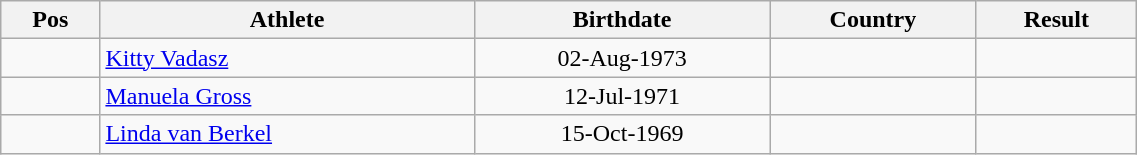<table class="wikitable"  style="text-align:center; width:60%;">
<tr>
<th>Pos</th>
<th>Athlete</th>
<th>Birthdate</th>
<th>Country</th>
<th>Result</th>
</tr>
<tr>
<td align=center></td>
<td align=left><a href='#'>Kitty Vadasz</a></td>
<td>02-Aug-1973</td>
<td align=left></td>
<td></td>
</tr>
<tr>
<td align=center></td>
<td align=left><a href='#'>Manuela Gross</a></td>
<td>12-Jul-1971</td>
<td align=left></td>
<td></td>
</tr>
<tr>
<td align=center></td>
<td align=left><a href='#'>Linda van Berkel</a></td>
<td>15-Oct-1969</td>
<td align=left></td>
<td></td>
</tr>
</table>
